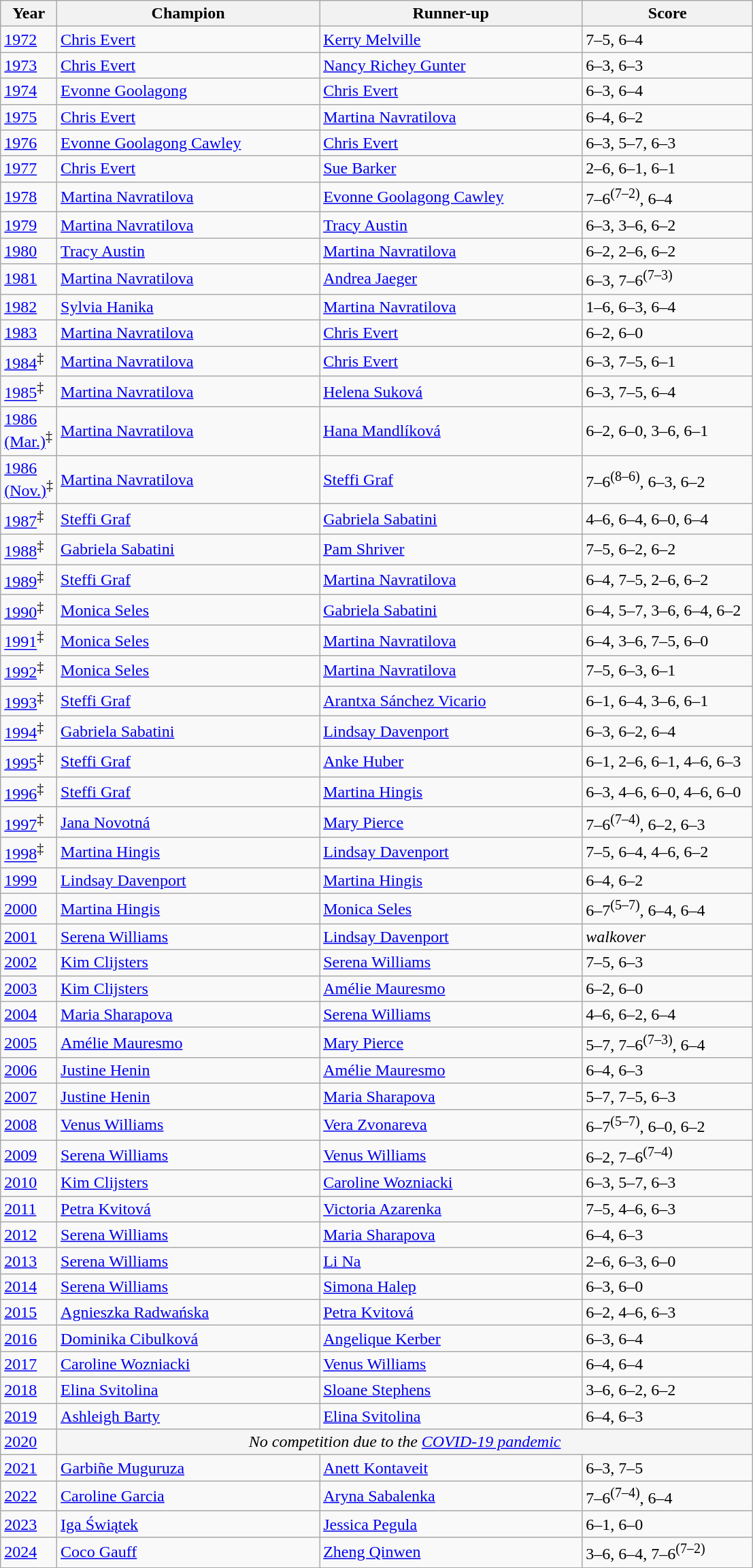<table class="sortable wikitable">
<tr>
<th>Year</th>
<th width=250>Champion</th>
<th width=250>Runner-up</th>
<th width=160>Score</th>
</tr>
<tr>
<td><a href='#'>1972</a></td>
<td> <a href='#'>Chris Evert</a> </td>
<td> <a href='#'>Kerry Melville</a></td>
<td>7–5, 6–4</td>
</tr>
<tr>
<td><a href='#'>1973</a></td>
<td> <a href='#'>Chris Evert</a> </td>
<td> <a href='#'>Nancy Richey Gunter</a></td>
<td>6–3, 6–3</td>
</tr>
<tr>
<td><a href='#'>1974</a></td>
<td> <a href='#'>Evonne Goolagong</a> </td>
<td> <a href='#'>Chris Evert</a></td>
<td>6–3, 6–4</td>
</tr>
<tr>
<td><a href='#'>1975</a></td>
<td> <a href='#'>Chris Evert</a> </td>
<td> <a href='#'>Martina Navratilova</a></td>
<td>6–4, 6–2</td>
</tr>
<tr>
<td><a href='#'>1976</a></td>
<td> <a href='#'>Evonne Goolagong Cawley</a> </td>
<td> <a href='#'>Chris Evert</a></td>
<td>6–3, 5–7, 6–3</td>
</tr>
<tr>
<td><a href='#'>1977</a></td>
<td> <a href='#'>Chris Evert</a> </td>
<td> <a href='#'>Sue Barker</a></td>
<td>2–6, 6–1, 6–1</td>
</tr>
<tr>
<td><a href='#'>1978</a></td>
<td> <a href='#'>Martina Navratilova</a> </td>
<td> <a href='#'>Evonne Goolagong Cawley</a></td>
<td>7–6<sup>(7–2)</sup>, 6–4</td>
</tr>
<tr>
<td><a href='#'>1979</a></td>
<td> <a href='#'>Martina Navratilova</a> </td>
<td> <a href='#'>Tracy Austin</a></td>
<td>6–3, 3–6, 6–2</td>
</tr>
<tr>
<td><a href='#'>1980</a></td>
<td> <a href='#'>Tracy Austin</a> </td>
<td> <a href='#'>Martina Navratilova</a></td>
<td>6–2, 2–6, 6–2</td>
</tr>
<tr>
<td><a href='#'>1981</a></td>
<td> <a href='#'>Martina Navratilova</a> </td>
<td> <a href='#'>Andrea Jaeger</a></td>
<td>6–3, 7–6<sup>(7–3)</sup></td>
</tr>
<tr>
<td><a href='#'>1982</a></td>
<td> <a href='#'>Sylvia Hanika</a> </td>
<td> <a href='#'>Martina Navratilova</a></td>
<td>1–6, 6–3, 6–4</td>
</tr>
<tr>
<td><a href='#'>1983</a></td>
<td> <a href='#'>Martina Navratilova</a> </td>
<td> <a href='#'>Chris Evert</a></td>
<td>6–2, 6–0</td>
</tr>
<tr>
<td><a href='#'>1984</a><sup>‡</sup></td>
<td> <a href='#'>Martina Navratilova</a> </td>
<td> <a href='#'>Chris Evert</a></td>
<td>6–3, 7–5, 6–1</td>
</tr>
<tr>
<td><a href='#'>1985</a><sup>‡</sup></td>
<td> <a href='#'>Martina Navratilova</a> </td>
<td> <a href='#'>Helena Suková</a></td>
<td>6–3, 7–5, 6–4</td>
</tr>
<tr>
<td nowrap><a href='#'>1986<br>(Mar.)</a><sup>‡</sup></td>
<td> <a href='#'>Martina Navratilova</a> </td>
<td> <a href='#'>Hana Mandlíková</a></td>
<td>6–2, 6–0, 3–6, 6–1</td>
</tr>
<tr>
<td nowrap><a href='#'>1986<br>(Nov.)</a><sup>‡</sup></td>
<td> <a href='#'>Martina Navratilova</a> </td>
<td> <a href='#'>Steffi Graf</a></td>
<td>7–6<sup>(8–6)</sup>, 6–3, 6–2</td>
</tr>
<tr>
<td><a href='#'>1987</a><sup>‡</sup></td>
<td> <a href='#'>Steffi Graf</a> </td>
<td> <a href='#'>Gabriela Sabatini</a></td>
<td>4–6, 6–4, 6–0, 6–4</td>
</tr>
<tr>
<td><a href='#'>1988</a><sup>‡</sup></td>
<td> <a href='#'>Gabriela Sabatini</a> </td>
<td> <a href='#'>Pam Shriver</a></td>
<td>7–5, 6–2, 6–2</td>
</tr>
<tr>
<td><a href='#'>1989</a><sup>‡</sup></td>
<td> <a href='#'>Steffi Graf</a> </td>
<td> <a href='#'>Martina Navratilova</a></td>
<td>6–4, 7–5, 2–6, 6–2</td>
</tr>
<tr>
<td><a href='#'>1990</a><sup>‡</sup></td>
<td> <a href='#'>Monica Seles</a> </td>
<td> <a href='#'>Gabriela Sabatini</a></td>
<td>6–4, 5–7, 3–6, 6–4, 6–2</td>
</tr>
<tr>
<td><a href='#'>1991</a><sup>‡</sup></td>
<td> <a href='#'>Monica Seles</a> </td>
<td> <a href='#'>Martina Navratilova</a></td>
<td>6–4, 3–6, 7–5, 6–0</td>
</tr>
<tr>
<td><a href='#'>1992</a><sup>‡</sup></td>
<td> <a href='#'>Monica Seles</a> </td>
<td> <a href='#'>Martina Navratilova</a></td>
<td>7–5, 6–3, 6–1</td>
</tr>
<tr>
<td><a href='#'>1993</a><sup>‡</sup></td>
<td> <a href='#'>Steffi Graf</a> </td>
<td> <a href='#'>Arantxa Sánchez Vicario</a></td>
<td>6–1, 6–4, 3–6, 6–1</td>
</tr>
<tr>
<td><a href='#'>1994</a><sup>‡</sup></td>
<td> <a href='#'>Gabriela Sabatini</a> </td>
<td> <a href='#'>Lindsay Davenport</a></td>
<td>6–3, 6–2, 6–4</td>
</tr>
<tr>
<td><a href='#'>1995</a><sup>‡</sup></td>
<td> <a href='#'>Steffi Graf</a> </td>
<td> <a href='#'>Anke Huber</a></td>
<td>6–1, 2–6, 6–1, 4–6, 6–3</td>
</tr>
<tr>
<td><a href='#'>1996</a><sup>‡</sup></td>
<td> <a href='#'>Steffi Graf</a> </td>
<td> <a href='#'>Martina Hingis</a></td>
<td>6–3, 4–6, 6–0, 4–6, 6–0</td>
</tr>
<tr>
<td><a href='#'>1997</a><sup>‡</sup></td>
<td> <a href='#'>Jana Novotná</a> </td>
<td> <a href='#'>Mary Pierce</a></td>
<td>7–6<sup>(7–4)</sup>, 6–2, 6–3</td>
</tr>
<tr>
<td><a href='#'>1998</a><sup>‡</sup></td>
<td> <a href='#'>Martina Hingis</a> </td>
<td> <a href='#'>Lindsay Davenport</a></td>
<td>7–5, 6–4, 4–6, 6–2</td>
</tr>
<tr>
<td><a href='#'>1999</a></td>
<td> <a href='#'>Lindsay Davenport</a> </td>
<td> <a href='#'>Martina Hingis</a></td>
<td>6–4, 6–2</td>
</tr>
<tr>
<td><a href='#'>2000</a></td>
<td> <a href='#'>Martina Hingis</a> </td>
<td> <a href='#'>Monica Seles</a></td>
<td>6–7<sup>(5–7)</sup>, 6–4, 6–4</td>
</tr>
<tr>
<td><a href='#'>2001</a></td>
<td> <a href='#'>Serena Williams</a> </td>
<td> <a href='#'>Lindsay Davenport</a></td>
<td><em>walkover</em></td>
</tr>
<tr>
<td><a href='#'>2002</a></td>
<td> <a href='#'>Kim Clijsters</a> </td>
<td> <a href='#'>Serena Williams</a></td>
<td>7–5, 6–3</td>
</tr>
<tr>
<td><a href='#'>2003</a></td>
<td> <a href='#'>Kim Clijsters</a> </td>
<td> <a href='#'>Amélie Mauresmo</a></td>
<td>6–2, 6–0</td>
</tr>
<tr>
<td><a href='#'>2004</a></td>
<td> <a href='#'>Maria Sharapova</a> </td>
<td> <a href='#'>Serena Williams</a></td>
<td>4–6, 6–2, 6–4</td>
</tr>
<tr>
<td><a href='#'>2005</a></td>
<td> <a href='#'>Amélie Mauresmo</a> </td>
<td> <a href='#'>Mary Pierce</a></td>
<td>5–7, 7–6<sup>(7–3)</sup>, 6–4</td>
</tr>
<tr>
<td><a href='#'>2006</a></td>
<td> <a href='#'>Justine Henin</a> </td>
<td> <a href='#'>Amélie Mauresmo</a></td>
<td>6–4, 6–3</td>
</tr>
<tr>
<td><a href='#'>2007</a></td>
<td> <a href='#'>Justine Henin</a> </td>
<td> <a href='#'>Maria Sharapova</a></td>
<td>5–7, 7–5, 6–3</td>
</tr>
<tr>
<td><a href='#'>2008</a></td>
<td> <a href='#'>Venus Williams</a> </td>
<td> <a href='#'>Vera Zvonareva</a></td>
<td>6–7<sup>(5–7)</sup>, 6–0, 6–2</td>
</tr>
<tr>
<td><a href='#'>2009</a></td>
<td> <a href='#'>Serena Williams</a> </td>
<td> <a href='#'>Venus Williams</a></td>
<td>6–2, 7–6<sup>(7–4)</sup></td>
</tr>
<tr>
<td><a href='#'>2010</a></td>
<td> <a href='#'>Kim Clijsters</a> </td>
<td> <a href='#'>Caroline Wozniacki</a></td>
<td>6–3, 5–7, 6–3</td>
</tr>
<tr>
<td><a href='#'>2011</a></td>
<td> <a href='#'>Petra Kvitová</a> </td>
<td> <a href='#'>Victoria Azarenka</a></td>
<td>7–5, 4–6, 6–3</td>
</tr>
<tr>
<td><a href='#'>2012</a></td>
<td> <a href='#'>Serena Williams</a> </td>
<td> <a href='#'>Maria Sharapova</a></td>
<td>6–4, 6–3</td>
</tr>
<tr>
<td><a href='#'>2013</a></td>
<td> <a href='#'>Serena Williams</a> </td>
<td> <a href='#'>Li Na</a></td>
<td>2–6, 6–3, 6–0</td>
</tr>
<tr>
<td><a href='#'>2014</a></td>
<td> <a href='#'>Serena Williams</a> </td>
<td> <a href='#'>Simona Halep</a></td>
<td>6–3, 6–0</td>
</tr>
<tr>
<td><a href='#'>2015</a></td>
<td> <a href='#'>Agnieszka Radwańska</a> </td>
<td> <a href='#'>Petra Kvitová</a></td>
<td>6–2, 4–6, 6–3</td>
</tr>
<tr>
<td><a href='#'>2016</a></td>
<td> <a href='#'>Dominika Cibulková</a> </td>
<td> <a href='#'>Angelique Kerber</a></td>
<td>6–3, 6–4</td>
</tr>
<tr>
<td><a href='#'>2017</a></td>
<td> <a href='#'>Caroline Wozniacki</a> </td>
<td> <a href='#'>Venus Williams</a></td>
<td>6–4, 6–4</td>
</tr>
<tr>
<td><a href='#'>2018</a></td>
<td> <a href='#'>Elina Svitolina</a> </td>
<td> <a href='#'>Sloane Stephens</a></td>
<td>3–6, 6–2, 6–2</td>
</tr>
<tr>
<td><a href='#'>2019</a></td>
<td> <a href='#'>Ashleigh Barty</a> </td>
<td> <a href='#'>Elina Svitolina</a></td>
<td>6–4, 6–3</td>
</tr>
<tr>
<td><a href='#'>2020</a></td>
<td bgcolor=f5f5f5 align=center colspan=3><em>No competition due to the <a href='#'>COVID-19 pandemic</a></em></td>
</tr>
<tr>
<td><a href='#'>2021</a></td>
<td> <a href='#'>Garbiñe Muguruza</a> </td>
<td> <a href='#'>Anett Kontaveit</a></td>
<td>6–3, 7–5</td>
</tr>
<tr>
<td><a href='#'>2022</a></td>
<td> <a href='#'>Caroline Garcia</a> </td>
<td> <a href='#'>Aryna Sabalenka</a> </td>
<td>7–6<sup>(7–4)</sup>, 6–4</td>
</tr>
<tr>
<td><a href='#'>2023</a></td>
<td> <a href='#'>Iga Świątek</a> </td>
<td> <a href='#'>Jessica Pegula</a></td>
<td>6–1, 6–0</td>
</tr>
<tr>
<td><a href='#'>2024</a></td>
<td> <a href='#'>Coco Gauff</a> </td>
<td> <a href='#'>Zheng Qinwen</a></td>
<td>3–6, 6–4, 7–6<sup>(7–2)</sup></td>
</tr>
</table>
